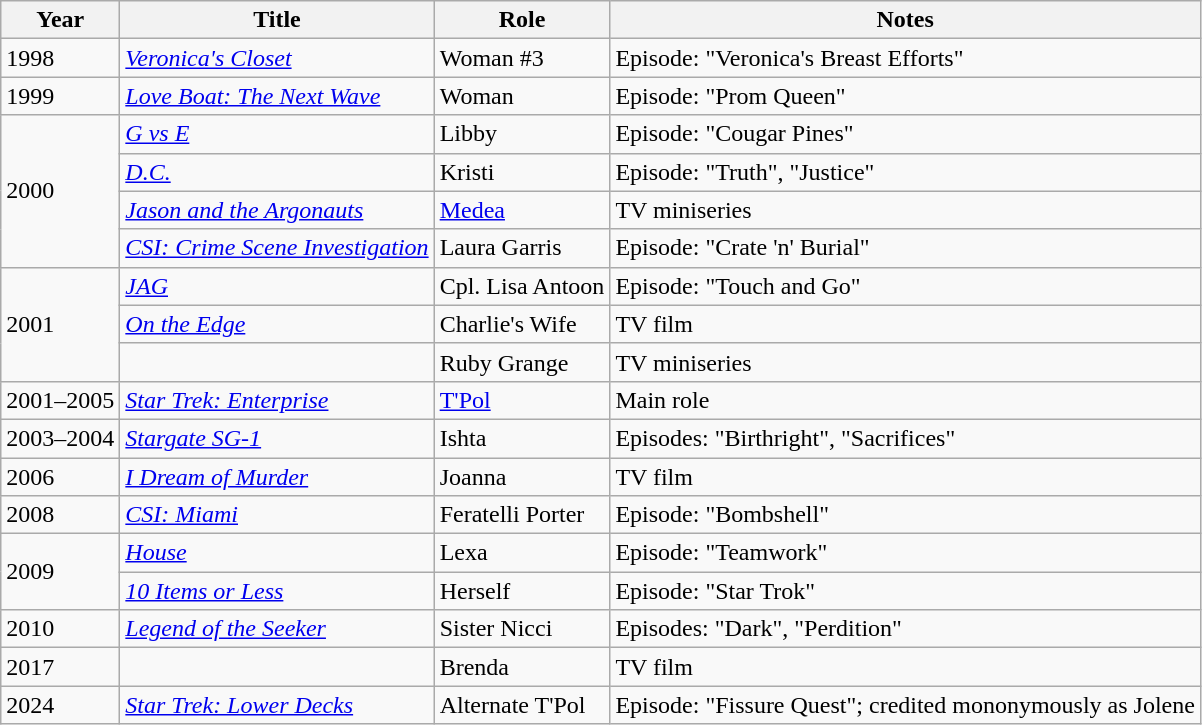<table class="wikitable sortable">
<tr>
<th>Year</th>
<th>Title</th>
<th>Role</th>
<th class="unsortable">Notes</th>
</tr>
<tr>
<td>1998</td>
<td><em><a href='#'>Veronica's Closet</a></em></td>
<td>Woman #3</td>
<td>Episode: "Veronica's Breast Efforts"</td>
</tr>
<tr>
<td>1999</td>
<td><em><a href='#'>Love Boat: The Next Wave</a></em></td>
<td>Woman</td>
<td>Episode: "Prom Queen"</td>
</tr>
<tr>
<td rowspan="4">2000</td>
<td><em><a href='#'>G vs E</a></em></td>
<td>Libby</td>
<td>Episode: "Cougar Pines"</td>
</tr>
<tr>
<td><em><a href='#'>D.C.</a></em></td>
<td>Kristi</td>
<td>Episode: "Truth", "Justice"</td>
</tr>
<tr>
<td><em><a href='#'>Jason and the Argonauts</a></em></td>
<td><a href='#'>Medea</a></td>
<td>TV miniseries</td>
</tr>
<tr>
<td><em><a href='#'>CSI: Crime Scene Investigation</a></em></td>
<td>Laura Garris</td>
<td>Episode: "Crate 'n' Burial"</td>
</tr>
<tr>
<td rowspan="3">2001</td>
<td><em><a href='#'>JAG</a></em></td>
<td>Cpl. Lisa Antoon</td>
<td>Episode: "Touch and Go"</td>
</tr>
<tr>
<td><em><a href='#'>On the Edge</a></em></td>
<td>Charlie's Wife</td>
<td>TV film</td>
</tr>
<tr>
<td><em></em></td>
<td>Ruby Grange</td>
<td>TV miniseries</td>
</tr>
<tr>
<td>2001–2005</td>
<td><em><a href='#'>Star Trek: Enterprise</a></em></td>
<td><a href='#'>T'Pol</a></td>
<td>Main role</td>
</tr>
<tr>
<td>2003–2004</td>
<td><em><a href='#'>Stargate SG-1</a></em></td>
<td>Ishta</td>
<td>Episodes: "Birthright", "Sacrifices"</td>
</tr>
<tr>
<td>2006</td>
<td><em><a href='#'>I Dream of Murder</a></em></td>
<td>Joanna</td>
<td>TV film</td>
</tr>
<tr>
<td>2008</td>
<td><em><a href='#'>CSI: Miami</a></em></td>
<td>Feratelli Porter</td>
<td>Episode: "Bombshell"</td>
</tr>
<tr>
<td rowspan="2">2009</td>
<td><em><a href='#'>House</a></em></td>
<td>Lexa</td>
<td>Episode: "Teamwork"</td>
</tr>
<tr>
<td><em><a href='#'>10 Items or Less</a></em></td>
<td>Herself</td>
<td>Episode: "Star Trok"</td>
</tr>
<tr>
<td>2010</td>
<td><em><a href='#'>Legend of the Seeker</a></em></td>
<td>Sister Nicci</td>
<td>Episodes: "Dark", "Perdition"</td>
</tr>
<tr>
<td>2017</td>
<td><em></em></td>
<td>Brenda</td>
<td>TV film</td>
</tr>
<tr>
<td>2024</td>
<td><em><a href='#'>Star Trek: Lower Decks</a></em></td>
<td>Alternate T'Pol</td>
<td>Episode: "Fissure Quest"; credited mononymously as Jolene</td>
</tr>
</table>
